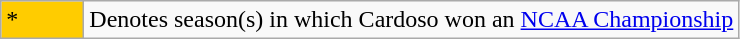<table class="wikitable">
<tr>
<td style="background:#ffcc00; width:3em;">*</td>
<td>Denotes season(s) in which Cardoso won an <a href='#'>NCAA Championship</a></td>
</tr>
</table>
